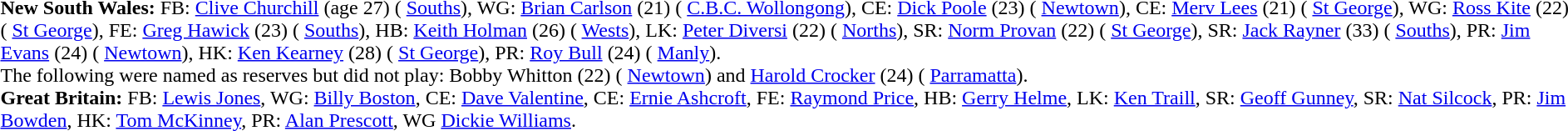<table width="100%" class="mw-collapsible mw-collapsed">
<tr>
<td valign="top" width="50%"><br><strong>New South Wales:</strong> FB: <a href='#'>Clive Churchill</a> (age 27) ( <a href='#'>Souths</a>), WG: <a href='#'>Brian Carlson</a> (21) ( <a href='#'>C.B.C. Wollongong</a>), CE: <a href='#'>Dick Poole</a> (23) ( <a href='#'>Newtown</a>), CE: <a href='#'>Merv Lees</a> (21) ( <a href='#'>St George</a>), WG: <a href='#'>Ross Kite</a> (22) ( <a href='#'>St George</a>), FE: <a href='#'>Greg Hawick</a> (23) ( <a href='#'>Souths</a>), HB: <a href='#'>Keith Holman</a> (26) ( <a href='#'>Wests</a>), LK: <a href='#'>Peter Diversi</a> (22) ( <a href='#'>Norths</a>), SR: <a href='#'>Norm Provan</a> (22) ( <a href='#'>St George</a>), SR: <a href='#'>Jack Rayner</a> (33) ( <a href='#'>Souths</a>), PR: <a href='#'>Jim Evans</a> (24) ( <a href='#'>Newtown</a>), HK: <a href='#'>Ken Kearney</a> (28) ( <a href='#'>St George</a>), PR: <a href='#'>Roy Bull</a> (24) ( <a href='#'>Manly</a>).<br>
The following were named as reserves but did not play: Bobby Whitton (22) ( <a href='#'>Newtown</a>) and <a href='#'>Harold Crocker</a> (24) ( <a href='#'>Parramatta</a>).<br> 
<strong>Great Britain:</strong> FB: <a href='#'>Lewis Jones</a>, WG: <a href='#'>Billy Boston</a>, CE: <a href='#'>Dave Valentine</a>, CE: <a href='#'>Ernie Ashcroft</a>, FE: <a href='#'>Raymond Price</a>, HB: <a href='#'>Gerry Helme</a>, LK: <a href='#'>Ken Traill</a>, SR: <a href='#'>Geoff Gunney</a>, SR: <a href='#'>Nat Silcock</a>, PR: <a href='#'>Jim Bowden</a>, HK: <a href='#'>Tom McKinney</a>, PR: <a href='#'>Alan Prescott</a>, WG <a href='#'>Dickie Williams</a>.<br></td>
</tr>
</table>
